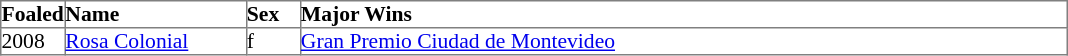<table cellpadding="0" border="1" style="border-collapse: collapse; font-size:90%">
<tr>
<td width="35px"><strong>Foaled</strong></td>
<td width="120px"><strong>Name</strong></td>
<td width="35px"><strong>Sex</strong></td>
<td width="510px"><strong>Major Wins</strong></td>
</tr>
<tr>
<td>2008</td>
<td><a href='#'>Rosa Colonial</a></td>
<td>f</td>
<td><a href='#'>Gran Premio Ciudad de Montevideo</a></td>
</tr>
</table>
